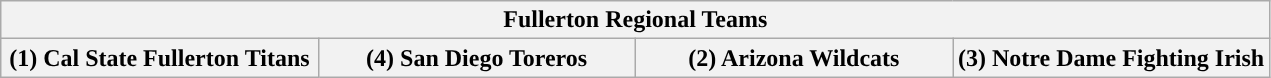<table class="wikitable">
<tr>
<th colspan="4">Fullerton Regional Teams</th>
</tr>
<tr>
<th style="width: 25%; ">(1) Cal State Fullerton Titans</th>
<th style="width: 25%; ">(4) San Diego Toreros</th>
<th style="width: 25%; ">(2) Arizona Wildcats</th>
<th style="width: 25%; ">(3) Notre Dame Fighting Irish</th>
</tr>
</table>
